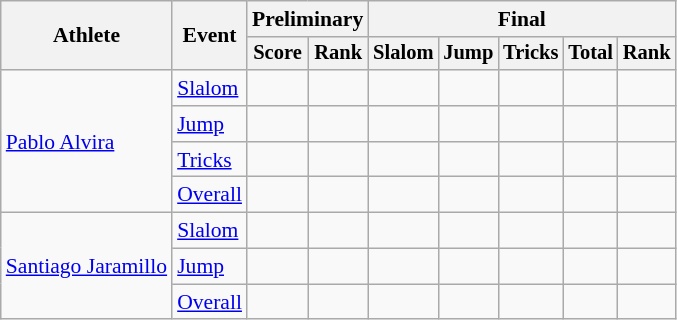<table class=wikitable style=font-size:90%;text-align:center>
<tr>
<th rowspan=2>Athlete</th>
<th rowspan=2>Event</th>
<th colspan=2>Preliminary</th>
<th colspan=5>Final</th>
</tr>
<tr style=font-size:95%>
<th>Score</th>
<th>Rank</th>
<th>Slalom</th>
<th>Jump</th>
<th>Tricks</th>
<th>Total</th>
<th>Rank</th>
</tr>
<tr>
<td align=left rowspan=4><a href='#'>Pablo Alvira</a></td>
<td align=left><a href='#'>Slalom</a></td>
<td></td>
<td></td>
<td></td>
<td></td>
<td></td>
<td></td>
<td></td>
</tr>
<tr>
<td align=left><a href='#'>Jump</a></td>
<td></td>
<td></td>
<td></td>
<td></td>
<td></td>
<td></td>
<td></td>
</tr>
<tr>
<td align=left><a href='#'>Tricks</a></td>
<td></td>
<td></td>
<td></td>
<td></td>
<td></td>
<td></td>
<td></td>
</tr>
<tr>
<td align=left><a href='#'>Overall</a></td>
<td></td>
<td></td>
<td></td>
<td></td>
<td></td>
<td></td>
<td></td>
</tr>
<tr>
<td align=left rowspan=3><a href='#'>Santiago Jaramillo</a></td>
<td align=left><a href='#'>Slalom</a></td>
<td></td>
<td></td>
<td></td>
<td></td>
<td></td>
<td></td>
<td></td>
</tr>
<tr>
<td align=left><a href='#'>Jump</a></td>
<td></td>
<td></td>
<td></td>
<td></td>
<td></td>
<td></td>
<td></td>
</tr>
<tr>
<td align=left><a href='#'>Overall</a></td>
<td></td>
<td></td>
<td></td>
<td></td>
<td></td>
<td></td>
<td></td>
</tr>
</table>
